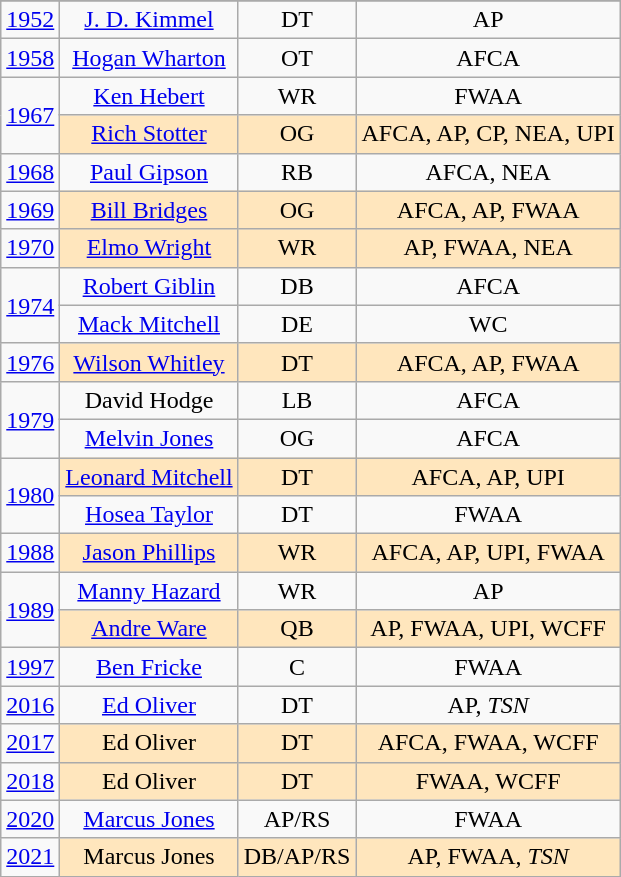<table class="wikitable" style="text-align:center">
<tr>
</tr>
<tr>
<td><a href='#'>1952</a></td>
<td><a href='#'>J. D. Kimmel</a></td>
<td>DT</td>
<td>AP</td>
</tr>
<tr>
<td><a href='#'>1958</a></td>
<td><a href='#'>Hogan Wharton</a></td>
<td>OT</td>
<td>AFCA</td>
</tr>
<tr>
<td rowspan=2><a href='#'>1967</a></td>
<td><a href='#'>Ken Hebert</a></td>
<td>WR</td>
<td>FWAA</td>
</tr>
<tr>
<td style="background-color:#FFE6BD"><a href='#'>Rich Stotter</a></td>
<td style="background-color:#FFE6BD">OG</td>
<td style="background-color:#FFE6BD">AFCA, AP, CP, NEA, UPI</td>
</tr>
<tr>
<td><a href='#'>1968</a></td>
<td><a href='#'>Paul Gipson</a></td>
<td>RB</td>
<td>AFCA, NEA</td>
</tr>
<tr>
<td><a href='#'>1969</a></td>
<td style="background-color:#FFE6BD"><a href='#'>Bill Bridges</a></td>
<td style="background-color:#FFE6BD">OG</td>
<td style="background-color:#FFE6BD">AFCA, AP, FWAA</td>
</tr>
<tr>
<td><a href='#'>1970</a></td>
<td style="background-color:#FFE6BD"><a href='#'>Elmo Wright</a></td>
<td style="background-color:#FFE6BD">WR</td>
<td style="background-color:#FFE6BD">AP, FWAA, NEA</td>
</tr>
<tr>
<td rowspan=2><a href='#'>1974</a></td>
<td><a href='#'>Robert Giblin</a></td>
<td>DB</td>
<td>AFCA</td>
</tr>
<tr>
<td><a href='#'>Mack Mitchell</a></td>
<td>DE</td>
<td>WC</td>
</tr>
<tr>
<td><a href='#'>1976</a></td>
<td style="background-color:#FFE6BD"><a href='#'>Wilson Whitley</a></td>
<td style="background-color:#FFE6BD">DT</td>
<td style="background-color:#FFE6BD">AFCA, AP, FWAA</td>
</tr>
<tr>
<td rowspan=2><a href='#'>1979</a></td>
<td>David Hodge</td>
<td>LB</td>
<td>AFCA</td>
</tr>
<tr>
<td><a href='#'>Melvin Jones</a></td>
<td>OG</td>
<td>AFCA</td>
</tr>
<tr>
<td rowspan=2><a href='#'>1980</a></td>
<td style="background-color:#FFE6BD"><a href='#'>Leonard Mitchell</a></td>
<td style="background-color:#FFE6BD">DT</td>
<td style="background-color:#FFE6BD">AFCA, AP, UPI</td>
</tr>
<tr>
<td><a href='#'>Hosea Taylor</a></td>
<td>DT</td>
<td>FWAA</td>
</tr>
<tr>
<td><a href='#'>1988</a></td>
<td style="background-color:#FFE6BD"><a href='#'>Jason Phillips</a></td>
<td style="background-color:#FFE6BD">WR</td>
<td style="background-color:#FFE6BD">AFCA, AP, UPI, FWAA</td>
</tr>
<tr>
<td rowspan=2><a href='#'>1989</a></td>
<td><a href='#'>Manny Hazard</a></td>
<td>WR</td>
<td>AP</td>
</tr>
<tr>
<td style="background-color:#FFE6BD"><a href='#'>Andre Ware</a></td>
<td style="background-color:#FFE6BD">QB</td>
<td style="background-color:#FFE6BD">AP, FWAA, UPI, WCFF</td>
</tr>
<tr>
<td><a href='#'>1997</a></td>
<td><a href='#'>Ben Fricke</a></td>
<td>C</td>
<td>FWAA</td>
</tr>
<tr>
<td><a href='#'>2016</a></td>
<td><a href='#'>Ed Oliver</a></td>
<td>DT</td>
<td>AP, <em>TSN</em></td>
</tr>
<tr>
<td><a href='#'>2017</a></td>
<td style="background-color:#FFE6BD">Ed Oliver</td>
<td style="background-color:#FFE6BD">DT</td>
<td style="background-color:#FFE6BD">AFCA, FWAA, WCFF</td>
</tr>
<tr>
<td><a href='#'>2018</a></td>
<td style="background-color:#FFE6BD">Ed Oliver</td>
<td style="background-color:#FFE6BD">DT</td>
<td style="background-color:#FFE6BD">FWAA, WCFF</td>
</tr>
<tr>
<td><a href='#'>2020</a></td>
<td><a href='#'>Marcus Jones</a></td>
<td>AP/RS</td>
<td>FWAA</td>
</tr>
<tr>
<td><a href='#'>2021</a></td>
<td style="background-color:#FFE6BD">Marcus Jones</td>
<td style="background-color:#FFE6BD">DB/AP/RS</td>
<td style="background-color:#FFE6BD">AP, FWAA, <em>TSN</em></td>
</tr>
</table>
